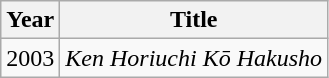<table class="wikitable">
<tr>
<th>Year</th>
<th>Title</th>
</tr>
<tr>
<td>2003</td>
<td><em>Ken Horiuchi Kō Hakusho</em></td>
</tr>
</table>
